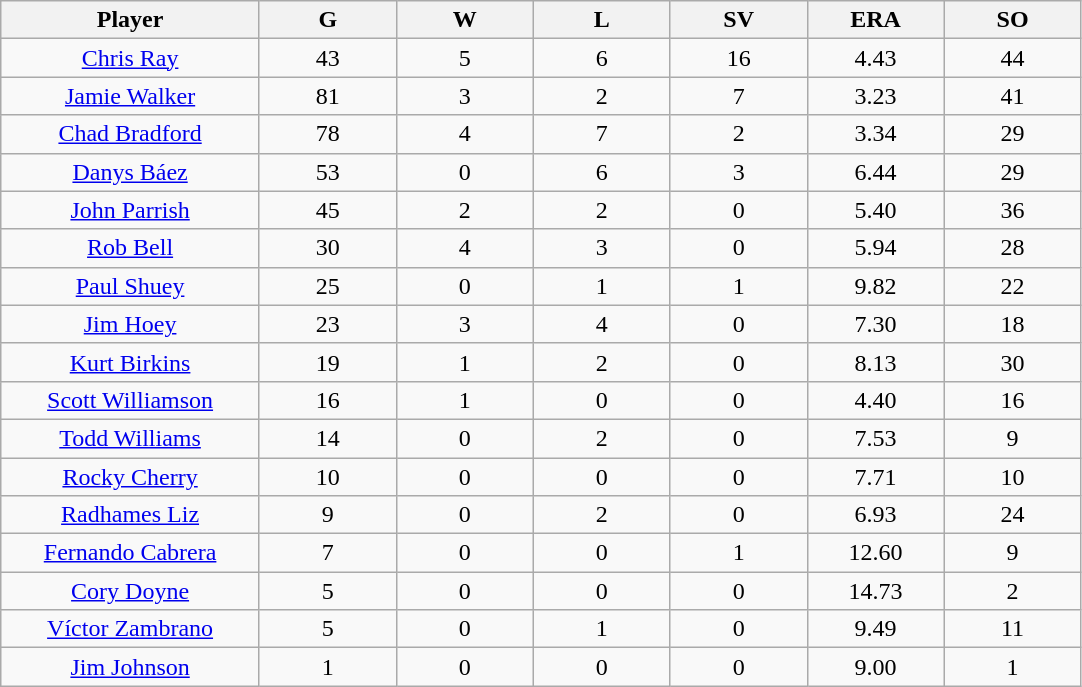<table class="wikitable sortable">
<tr>
<th bgcolor="#DDDDFF" width="17%">Player</th>
<th bgcolor="#DDDDFF" width="9%">G</th>
<th bgcolor="#DDDDFF" width="9%">W</th>
<th bgcolor="#DDDDFF" width="9%">L</th>
<th bgcolor="#DDDDFF" width="9%">SV</th>
<th bgcolor="#DDDDFF" width="9%">ERA</th>
<th bgcolor="#DDDDFF" width="9%">SO</th>
</tr>
<tr align="center">
<td><a href='#'>Chris Ray</a></td>
<td>43</td>
<td>5</td>
<td>6</td>
<td>16</td>
<td>4.43</td>
<td>44</td>
</tr>
<tr align=center>
<td><a href='#'>Jamie Walker</a></td>
<td>81</td>
<td>3</td>
<td>2</td>
<td>7</td>
<td>3.23</td>
<td>41</td>
</tr>
<tr align="center">
<td><a href='#'>Chad Bradford</a></td>
<td>78</td>
<td>4</td>
<td>7</td>
<td>2</td>
<td>3.34</td>
<td>29</td>
</tr>
<tr align="center">
<td><a href='#'>Danys Báez</a></td>
<td>53</td>
<td>0</td>
<td>6</td>
<td>3</td>
<td>6.44</td>
<td>29</td>
</tr>
<tr align="center">
<td><a href='#'>John Parrish</a></td>
<td>45</td>
<td>2</td>
<td>2</td>
<td>0</td>
<td>5.40</td>
<td>36</td>
</tr>
<tr align="center">
<td><a href='#'>Rob Bell</a></td>
<td>30</td>
<td>4</td>
<td>3</td>
<td>0</td>
<td>5.94</td>
<td>28</td>
</tr>
<tr align="center">
<td><a href='#'>Paul Shuey</a></td>
<td>25</td>
<td>0</td>
<td>1</td>
<td>1</td>
<td>9.82</td>
<td>22</td>
</tr>
<tr align="center">
<td><a href='#'>Jim Hoey</a></td>
<td>23</td>
<td>3</td>
<td>4</td>
<td>0</td>
<td>7.30</td>
<td>18</td>
</tr>
<tr align="center">
<td><a href='#'>Kurt Birkins</a></td>
<td>19</td>
<td>1</td>
<td>2</td>
<td>0</td>
<td>8.13</td>
<td>30</td>
</tr>
<tr align="center">
<td><a href='#'>Scott Williamson</a></td>
<td>16</td>
<td>1</td>
<td>0</td>
<td>0</td>
<td>4.40</td>
<td>16</td>
</tr>
<tr align="center">
<td><a href='#'>Todd Williams</a></td>
<td>14</td>
<td>0</td>
<td>2</td>
<td>0</td>
<td>7.53</td>
<td>9</td>
</tr>
<tr align="center">
<td><a href='#'>Rocky Cherry</a></td>
<td>10</td>
<td>0</td>
<td>0</td>
<td>0</td>
<td>7.71</td>
<td>10</td>
</tr>
<tr align="center">
<td><a href='#'>Radhames Liz</a></td>
<td>9</td>
<td>0</td>
<td>2</td>
<td>0</td>
<td>6.93</td>
<td>24</td>
</tr>
<tr align="center">
<td><a href='#'>Fernando Cabrera</a></td>
<td>7</td>
<td>0</td>
<td>0</td>
<td>1</td>
<td>12.60</td>
<td>9</td>
</tr>
<tr align="center">
<td><a href='#'>Cory Doyne</a></td>
<td>5</td>
<td>0</td>
<td>0</td>
<td>0</td>
<td>14.73</td>
<td>2</td>
</tr>
<tr align="center">
<td><a href='#'>Víctor Zambrano</a></td>
<td>5</td>
<td>0</td>
<td>1</td>
<td>0</td>
<td>9.49</td>
<td>11</td>
</tr>
<tr align="center">
<td><a href='#'>Jim Johnson</a></td>
<td>1</td>
<td>0</td>
<td>0</td>
<td>0</td>
<td>9.00</td>
<td>1</td>
</tr>
</table>
